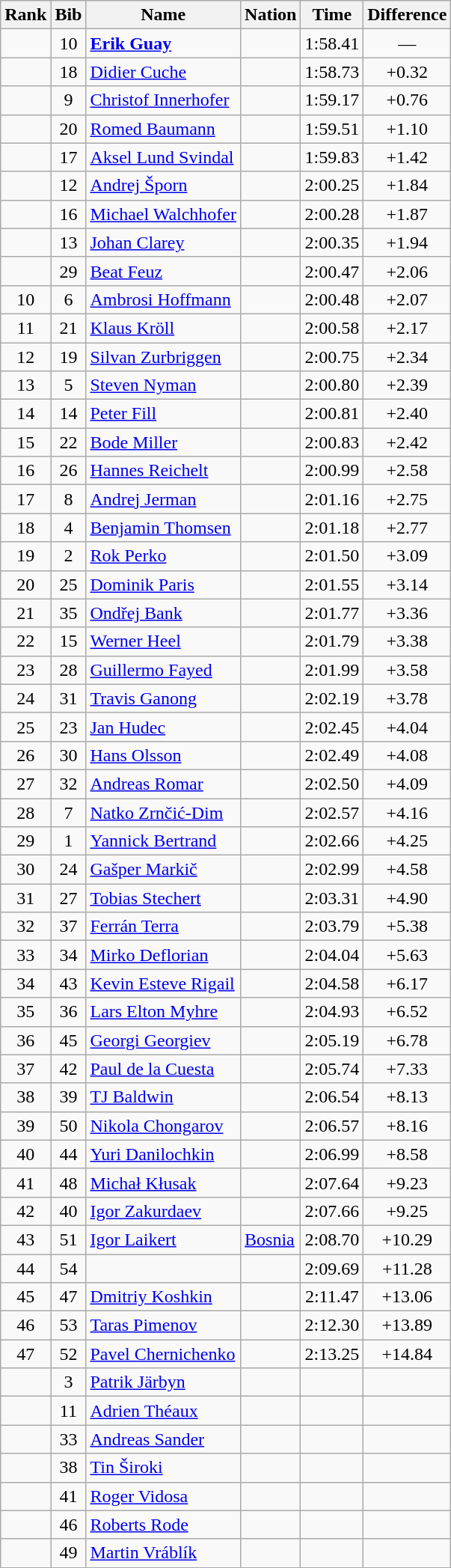<table class="wikitable sortable" style="text-align:center">
<tr>
<th>Rank</th>
<th>Bib</th>
<th>Name</th>
<th>Nation</th>
<th>Time</th>
<th>Difference</th>
</tr>
<tr>
<td></td>
<td>10</td>
<td align=left><strong><a href='#'>Erik Guay</a></strong></td>
<td align=left></td>
<td>1:58.41</td>
<td>—</td>
</tr>
<tr>
<td></td>
<td>18</td>
<td align=left><a href='#'>Didier Cuche</a></td>
<td align=left></td>
<td>1:58.73</td>
<td>+0.32</td>
</tr>
<tr>
<td></td>
<td>9</td>
<td align=left><a href='#'>Christof Innerhofer</a></td>
<td align=left></td>
<td>1:59.17</td>
<td>+0.76</td>
</tr>
<tr>
<td></td>
<td>20</td>
<td align=left><a href='#'>Romed Baumann</a></td>
<td align=left></td>
<td>1:59.51</td>
<td>+1.10</td>
</tr>
<tr>
<td></td>
<td>17</td>
<td align=left><a href='#'>Aksel Lund Svindal</a></td>
<td align=left></td>
<td>1:59.83</td>
<td>+1.42</td>
</tr>
<tr>
<td></td>
<td>12</td>
<td align=left><a href='#'>Andrej Šporn</a></td>
<td align=left></td>
<td>2:00.25</td>
<td>+1.84</td>
</tr>
<tr>
<td></td>
<td>16</td>
<td align=left><a href='#'>Michael Walchhofer</a></td>
<td align=left></td>
<td>2:00.28</td>
<td>+1.87</td>
</tr>
<tr>
<td></td>
<td>13</td>
<td align=left><a href='#'>Johan Clarey</a></td>
<td align=left></td>
<td>2:00.35</td>
<td>+1.94</td>
</tr>
<tr>
<td></td>
<td>29</td>
<td align=left><a href='#'>Beat Feuz</a></td>
<td align=left></td>
<td>2:00.47</td>
<td>+2.06</td>
</tr>
<tr>
<td>10</td>
<td>6</td>
<td align=left><a href='#'>Ambrosi Hoffmann</a></td>
<td align=left></td>
<td>2:00.48</td>
<td>+2.07</td>
</tr>
<tr>
<td>11</td>
<td>21</td>
<td align=left><a href='#'>Klaus Kröll</a></td>
<td align=left></td>
<td>2:00.58</td>
<td>+2.17</td>
</tr>
<tr>
<td>12</td>
<td>19</td>
<td align=left><a href='#'>Silvan Zurbriggen</a></td>
<td align=left></td>
<td>2:00.75</td>
<td>+2.34</td>
</tr>
<tr>
<td>13</td>
<td>5</td>
<td align=left><a href='#'>Steven Nyman</a></td>
<td align=left></td>
<td>2:00.80</td>
<td>+2.39</td>
</tr>
<tr>
<td>14</td>
<td>14</td>
<td align=left><a href='#'>Peter Fill</a></td>
<td align=left></td>
<td>2:00.81</td>
<td>+2.40</td>
</tr>
<tr>
<td>15</td>
<td>22</td>
<td align=left><a href='#'>Bode Miller</a></td>
<td align=left></td>
<td>2:00.83</td>
<td>+2.42</td>
</tr>
<tr>
<td>16</td>
<td>26</td>
<td align=left><a href='#'>Hannes Reichelt</a></td>
<td align=left></td>
<td>2:00.99</td>
<td>+2.58</td>
</tr>
<tr>
<td>17</td>
<td>8</td>
<td align=left><a href='#'>Andrej Jerman</a></td>
<td align=left></td>
<td>2:01.16</td>
<td>+2.75</td>
</tr>
<tr>
<td>18</td>
<td>4</td>
<td align=left><a href='#'>Benjamin Thomsen</a></td>
<td align=left></td>
<td>2:01.18</td>
<td>+2.77</td>
</tr>
<tr>
<td>19</td>
<td>2</td>
<td align=left><a href='#'>Rok Perko</a></td>
<td align=left></td>
<td>2:01.50</td>
<td>+3.09</td>
</tr>
<tr>
<td>20</td>
<td>25</td>
<td align=left><a href='#'>Dominik Paris</a></td>
<td align=left></td>
<td>2:01.55</td>
<td>+3.14</td>
</tr>
<tr>
<td>21</td>
<td>35</td>
<td align=left><a href='#'>Ondřej Bank</a></td>
<td align=left></td>
<td>2:01.77</td>
<td>+3.36</td>
</tr>
<tr>
<td>22</td>
<td>15</td>
<td align=left><a href='#'>Werner Heel</a></td>
<td align=left></td>
<td>2:01.79</td>
<td>+3.38</td>
</tr>
<tr>
<td>23</td>
<td>28</td>
<td align=left><a href='#'>Guillermo Fayed</a></td>
<td align=left></td>
<td>2:01.99</td>
<td>+3.58</td>
</tr>
<tr>
<td>24</td>
<td>31</td>
<td align=left><a href='#'>Travis Ganong</a></td>
<td align=left></td>
<td>2:02.19</td>
<td>+3.78</td>
</tr>
<tr>
<td>25</td>
<td>23</td>
<td align=left><a href='#'>Jan Hudec</a></td>
<td align=left></td>
<td>2:02.45</td>
<td>+4.04</td>
</tr>
<tr>
<td>26</td>
<td>30</td>
<td align=left><a href='#'>Hans Olsson</a></td>
<td align=left></td>
<td>2:02.49</td>
<td>+4.08</td>
</tr>
<tr>
<td>27</td>
<td>32</td>
<td align=left><a href='#'>Andreas Romar</a></td>
<td align=left></td>
<td>2:02.50</td>
<td>+4.09</td>
</tr>
<tr>
<td>28</td>
<td>7</td>
<td align=left><a href='#'>Natko Zrnčić-Dim</a></td>
<td align=left></td>
<td>2:02.57</td>
<td>+4.16</td>
</tr>
<tr>
<td>29</td>
<td>1</td>
<td align=left><a href='#'>Yannick Bertrand</a></td>
<td align=left></td>
<td>2:02.66</td>
<td>+4.25</td>
</tr>
<tr>
<td>30</td>
<td>24</td>
<td align=left><a href='#'>Gašper Markič</a></td>
<td align=left></td>
<td>2:02.99</td>
<td>+4.58</td>
</tr>
<tr>
<td>31</td>
<td>27</td>
<td align=left><a href='#'>Tobias Stechert</a></td>
<td align=left></td>
<td>2:03.31</td>
<td>+4.90</td>
</tr>
<tr>
<td>32</td>
<td>37</td>
<td align=left><a href='#'>Ferrán Terra</a></td>
<td align=left></td>
<td>2:03.79</td>
<td>+5.38</td>
</tr>
<tr>
<td>33</td>
<td>34</td>
<td align=left><a href='#'>Mirko Deflorian</a></td>
<td align=left></td>
<td>2:04.04</td>
<td>+5.63</td>
</tr>
<tr>
<td>34</td>
<td>43</td>
<td align=left><a href='#'>Kevin Esteve Rigail</a></td>
<td align=left></td>
<td>2:04.58</td>
<td>+6.17</td>
</tr>
<tr>
<td>35</td>
<td>36</td>
<td align=left><a href='#'>Lars Elton Myhre</a></td>
<td align=left></td>
<td>2:04.93</td>
<td>+6.52</td>
</tr>
<tr>
<td>36</td>
<td>45</td>
<td align=left><a href='#'>Georgi Georgiev</a></td>
<td align=left></td>
<td>2:05.19</td>
<td>+6.78</td>
</tr>
<tr>
<td>37</td>
<td>42</td>
<td align=left><a href='#'>Paul de la Cuesta</a></td>
<td align=left></td>
<td>2:05.74</td>
<td>+7.33</td>
</tr>
<tr>
<td>38</td>
<td>39</td>
<td align=left><a href='#'>TJ Baldwin</a></td>
<td align=left></td>
<td>2:06.54</td>
<td>+8.13</td>
</tr>
<tr>
<td>39</td>
<td>50</td>
<td align=left><a href='#'>Nikola Chongarov</a></td>
<td align=left></td>
<td>2:06.57</td>
<td>+8.16</td>
</tr>
<tr>
<td>40</td>
<td>44</td>
<td align=left><a href='#'>Yuri Danilochkin</a></td>
<td align=left></td>
<td>2:06.99</td>
<td>+8.58</td>
</tr>
<tr>
<td>41</td>
<td>48</td>
<td align=left><a href='#'>Michał Kłusak</a></td>
<td align=left></td>
<td>2:07.64</td>
<td>+9.23</td>
</tr>
<tr>
<td>42</td>
<td>40</td>
<td align=left><a href='#'>Igor Zakurdaev</a></td>
<td align=left></td>
<td>2:07.66</td>
<td>+9.25</td>
</tr>
<tr>
<td>43</td>
<td>51</td>
<td align=left><a href='#'>Igor Laikert</a></td>
<td align=left> <a href='#'>Bosnia</a></td>
<td>2:08.70</td>
<td>+10.29</td>
</tr>
<tr>
<td>44</td>
<td>54</td>
<td align=left></td>
<td align=left></td>
<td>2:09.69</td>
<td>+11.28</td>
</tr>
<tr>
<td>45</td>
<td>47</td>
<td align=left><a href='#'>Dmitriy Koshkin</a></td>
<td align=left></td>
<td>2:11.47</td>
<td>+13.06</td>
</tr>
<tr>
<td>46</td>
<td>53</td>
<td align=left><a href='#'>Taras Pimenov</a></td>
<td align=left></td>
<td>2:12.30</td>
<td>+13.89</td>
</tr>
<tr>
<td>47</td>
<td>52</td>
<td align=left><a href='#'>Pavel Chernichenko</a></td>
<td align=left></td>
<td>2:13.25</td>
<td>+14.84</td>
</tr>
<tr>
<td></td>
<td>3</td>
<td align=left><a href='#'>Patrik Järbyn</a></td>
<td align=left></td>
<td></td>
<td></td>
</tr>
<tr>
<td></td>
<td>11</td>
<td align=left><a href='#'>Adrien Théaux</a></td>
<td align=left></td>
<td></td>
<td></td>
</tr>
<tr>
<td></td>
<td>33</td>
<td align=left><a href='#'>Andreas Sander</a></td>
<td align=left></td>
<td></td>
<td></td>
</tr>
<tr>
<td></td>
<td>38</td>
<td align=left><a href='#'>Tin Široki</a></td>
<td align=left></td>
<td></td>
<td></td>
</tr>
<tr>
<td></td>
<td>41</td>
<td align=left><a href='#'>Roger Vidosa</a></td>
<td align=left></td>
<td></td>
<td></td>
</tr>
<tr>
<td></td>
<td>46</td>
<td align=left><a href='#'>Roberts Rode</a></td>
<td align=left></td>
<td></td>
<td></td>
</tr>
<tr>
<td></td>
<td>49</td>
<td align=left><a href='#'>Martin Vráblík</a></td>
<td align=left></td>
<td></td>
<td></td>
</tr>
</table>
